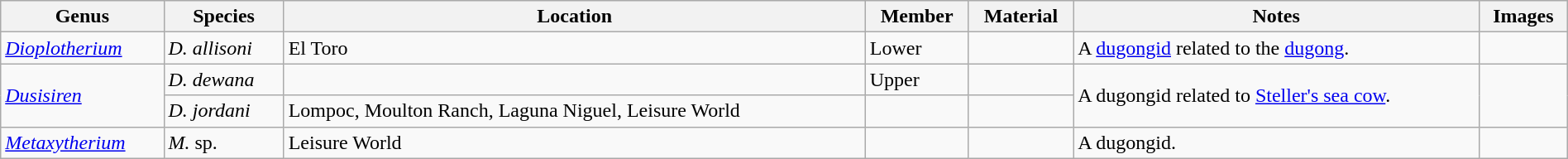<table class="wikitable" align="center" width="100%">
<tr>
<th>Genus</th>
<th>Species</th>
<th>Location</th>
<th>Member</th>
<th>Material</th>
<th>Notes</th>
<th>Images</th>
</tr>
<tr>
<td><em><a href='#'>Dioplotherium</a></em></td>
<td><em>D. allisoni</em></td>
<td>El Toro</td>
<td>Lower</td>
<td></td>
<td>A <a href='#'>dugongid</a> related to the <a href='#'>dugong</a>.</td>
<td></td>
</tr>
<tr>
<td rowspan="2"><em><a href='#'>Dusisiren</a></em></td>
<td><em>D. dewana</em></td>
<td></td>
<td>Upper</td>
<td></td>
<td rowspan="2">A dugongid related to <a href='#'>Steller's sea cow</a>.</td>
<td rowspan="2"></td>
</tr>
<tr>
<td><em>D. jordani</em></td>
<td>Lompoc, Moulton Ranch, Laguna Niguel, Leisure World</td>
<td></td>
<td></td>
</tr>
<tr>
<td><em><a href='#'>Metaxytherium</a></em></td>
<td><em>M.</em> sp.</td>
<td>Leisure World</td>
<td></td>
<td></td>
<td>A dugongid.</td>
<td></td>
</tr>
</table>
